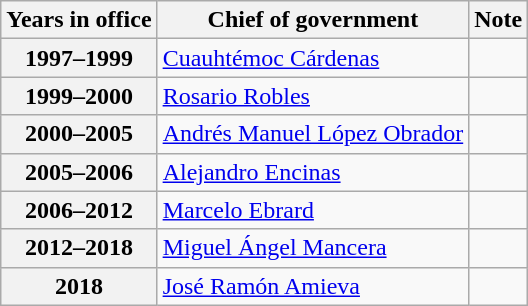<table class="wikitable">
<tr>
<th>Years in office</th>
<th>Chief of government</th>
<th>Note</th>
</tr>
<tr>
<th>1997–1999</th>
<td><a href='#'>Cuauhtémoc Cárdenas</a></td>
<td></td>
</tr>
<tr>
<th>1999–2000</th>
<td><a href='#'>Rosario Robles</a></td>
<td></td>
</tr>
<tr>
<th>2000–2005</th>
<td><a href='#'>Andrés Manuel López Obrador</a></td>
<td></td>
</tr>
<tr>
<th>2005–2006</th>
<td><a href='#'>Alejandro Encinas</a></td>
<td></td>
</tr>
<tr>
<th>2006–2012</th>
<td><a href='#'>Marcelo Ebrard</a></td>
<td></td>
</tr>
<tr>
<th>2012–2018</th>
<td><a href='#'>Miguel Ángel Mancera</a></td>
<td></td>
</tr>
<tr>
<th>2018</th>
<td><a href='#'>José Ramón Amieva</a></td>
<td></td>
</tr>
</table>
